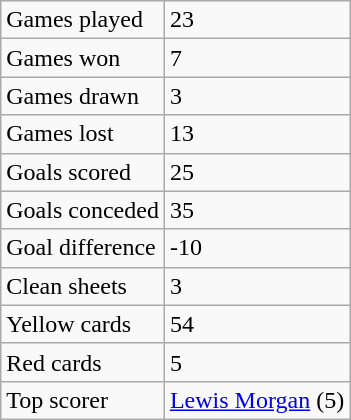<table class="wikitable">
<tr>
<td>Games played</td>
<td>23</td>
</tr>
<tr>
<td>Games won</td>
<td>7</td>
</tr>
<tr>
<td>Games drawn</td>
<td>3</td>
</tr>
<tr>
<td>Games lost</td>
<td>13</td>
</tr>
<tr>
<td>Goals scored</td>
<td>25</td>
</tr>
<tr>
<td>Goals conceded</td>
<td>35</td>
</tr>
<tr>
<td>Goal difference</td>
<td>-10</td>
</tr>
<tr>
<td>Clean sheets</td>
<td>3</td>
</tr>
<tr>
<td>Yellow cards</td>
<td>54</td>
</tr>
<tr>
<td>Red cards</td>
<td>5</td>
</tr>
<tr>
<td>Top scorer</td>
<td><a href='#'>Lewis Morgan</a> (5)</td>
</tr>
</table>
